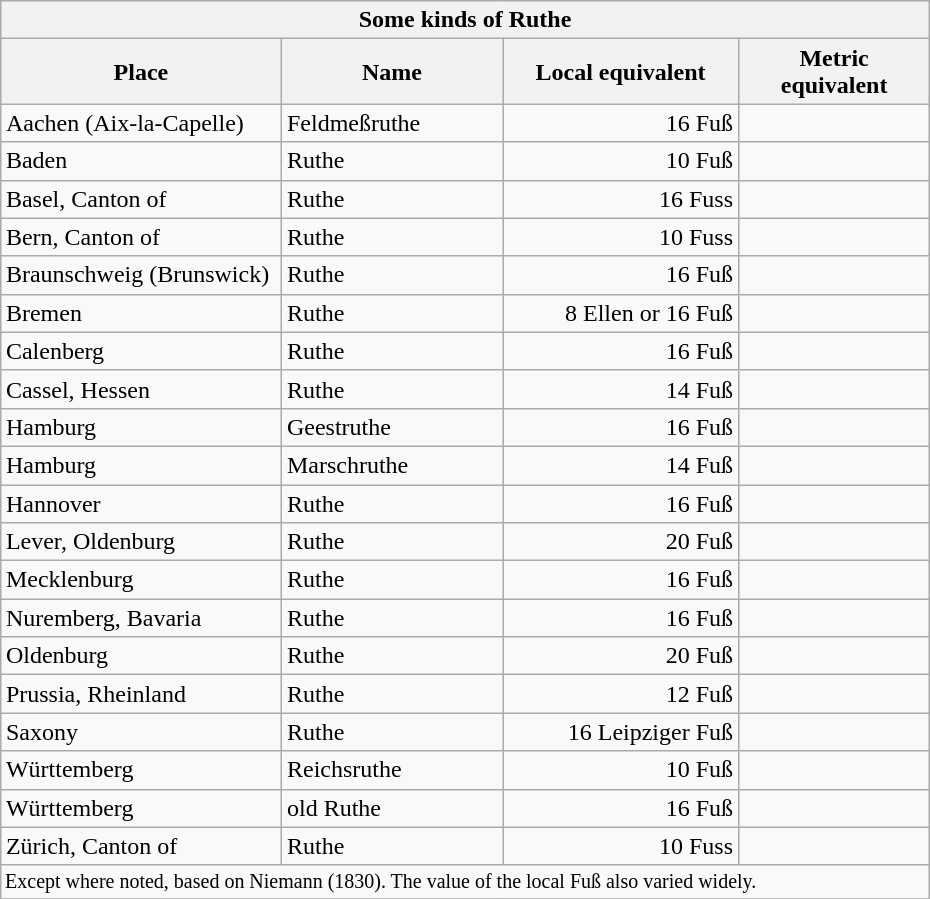<table class="wikitable" style="margin: 1em auto 1em auto">
<tr>
<th colspan="4">Some kinds of Ruthe</th>
</tr>
<tr>
<th width=180>Place</th>
<th width=140>Name</th>
<th width=150>Local equivalent</th>
<th width=120>Metric equivalent</th>
</tr>
<tr>
<td>Aachen (Aix-la-Capelle)</td>
<td>Feldmeßruthe</td>
<td align="right">16 Fuß</td>
<td align="center"></td>
</tr>
<tr>
<td>Baden</td>
<td>Ruthe</td>
<td align="right">10 Fuß</td>
<td align="center"></td>
</tr>
<tr>
<td>Basel, Canton of</td>
<td>Ruthe</td>
<td align="right">16 Fuss</td>
<td align="center"></td>
</tr>
<tr>
<td>Bern, Canton of</td>
<td>Ruthe</td>
<td align="right">10 Fuss</td>
<td align="center"></td>
</tr>
<tr>
<td>Braunschweig (Brunswick)</td>
<td>Ruthe</td>
<td align="right">16 Fuß</td>
<td align="center"></td>
</tr>
<tr>
<td>Bremen</td>
<td>Ruthe</td>
<td align="right">8 Ellen or 16 Fuß</td>
<td align="center"></td>
</tr>
<tr>
<td>Calenberg</td>
<td>Ruthe</td>
<td align="right">16 Fuß</td>
<td align="center"></td>
</tr>
<tr>
<td>Cassel, Hessen</td>
<td>Ruthe</td>
<td align="right">14 Fuß</td>
<td align="center"></td>
</tr>
<tr>
<td>Hamburg</td>
<td>Geestruthe</td>
<td align="right">16 Fuß</td>
<td align="center"></td>
</tr>
<tr>
<td>Hamburg</td>
<td>Marschruthe</td>
<td align="right">14 Fuß</td>
<td align="center"></td>
</tr>
<tr>
<td>Hannover</td>
<td>Ruthe</td>
<td align="right">16 Fuß</td>
<td align="center"></td>
</tr>
<tr>
<td>Lever, Oldenburg</td>
<td>Ruthe</td>
<td align="right">20 Fuß</td>
<td align="center"></td>
</tr>
<tr>
<td>Mecklenburg</td>
<td>Ruthe</td>
<td align="right">16 Fuß</td>
<td align="center"></td>
</tr>
<tr>
<td>Nuremberg, Bavaria</td>
<td>Ruthe</td>
<td align="right">16 Fuß</td>
<td align="center"></td>
</tr>
<tr>
<td>Oldenburg</td>
<td>Ruthe</td>
<td align="right">20 Fuß</td>
<td align="center"></td>
</tr>
<tr>
<td>Prussia, Rheinland</td>
<td>Ruthe</td>
<td align="right">12 Fuß</td>
<td align="center"></td>
</tr>
<tr>
<td>Saxony</td>
<td>Ruthe</td>
<td align="right">16 Leipziger Fuß</td>
<td align="center"></td>
</tr>
<tr>
<td>Württemberg</td>
<td>Reichsruthe</td>
<td align="right">10 Fuß</td>
<td align="center"></td>
</tr>
<tr>
<td>Württemberg</td>
<td>old Ruthe</td>
<td align="right">16 Fuß</td>
<td align="center"></td>
</tr>
<tr>
<td>Zürich, Canton of</td>
<td>Ruthe</td>
<td align="right">10 Fuss</td>
<td align="center"></td>
</tr>
<tr>
<td colspan=4 style= "font-size:smaller">Except where noted, based on Niemann (1830). The value of the local Fuß also varied widely.</td>
</tr>
<tr>
</tr>
</table>
